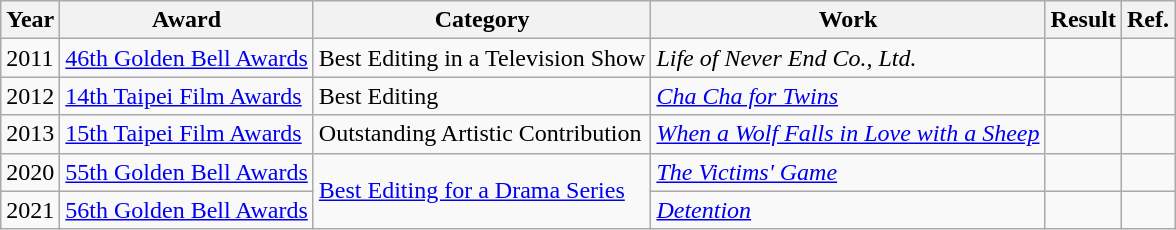<table class="wikitable plainrowheaders">
<tr>
<th>Year</th>
<th>Award</th>
<th>Category</th>
<th>Work</th>
<th>Result</th>
<th>Ref.</th>
</tr>
<tr>
<td>2011</td>
<td><a href='#'>46th Golden Bell Awards</a></td>
<td>Best Editing in a Television Show</td>
<td><em>Life of Never End Co., Ltd.</em></td>
<td></td>
<td></td>
</tr>
<tr>
<td>2012</td>
<td><a href='#'>14th Taipei Film Awards</a></td>
<td>Best Editing</td>
<td><em><a href='#'>Cha Cha for Twins</a></em></td>
<td></td>
<td></td>
</tr>
<tr>
<td>2013</td>
<td><a href='#'>15th Taipei Film Awards</a></td>
<td>Outstanding Artistic Contribution</td>
<td><em><a href='#'>When a Wolf Falls in Love with a Sheep</a></em></td>
<td></td>
<td></td>
</tr>
<tr>
<td>2020</td>
<td><a href='#'>55th Golden Bell Awards</a></td>
<td rowspan="2"><a href='#'>Best Editing for a Drama Series</a></td>
<td><em><a href='#'>The Victims' Game</a></em></td>
<td></td>
<td></td>
</tr>
<tr>
<td>2021</td>
<td><a href='#'>56th Golden Bell Awards</a></td>
<td><em><a href='#'>Detention</a></em></td>
<td></td>
<td></td>
</tr>
</table>
